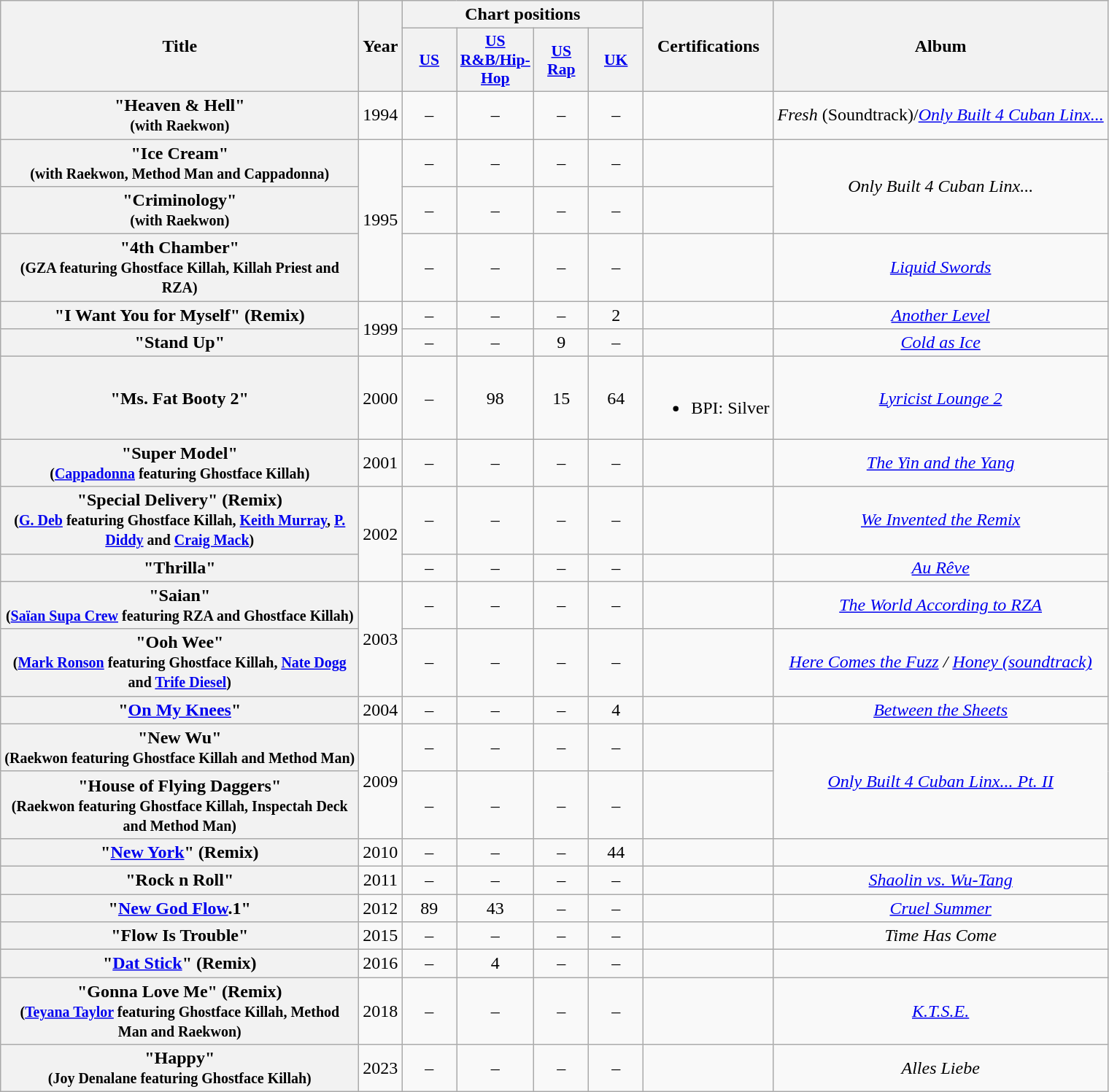<table class="wikitable plainrowheaders" style="text-align:center">
<tr>
<th scope="col" rowspan="2" style="width:20em;">Title</th>
<th scope="col" rowspan="2">Year</th>
<th scope="col" colspan="4">Chart positions</th>
<th scope="col" rowspan="2">Certifications</th>
<th scope="col" rowspan="2">Album</th>
</tr>
<tr>
<th scope="col" style="width:3em;font-size:90%"><a href='#'>US</a><br></th>
<th scope="col" style="width:3em;font-size:90%"><a href='#'>US R&B/Hip-Hop</a><br></th>
<th scope="col" style="width:3em;font-size:90%"><a href='#'>US Rap</a><br></th>
<th scope="col" style="width:3em;font-size:90%"><a href='#'>UK</a><br></th>
</tr>
<tr>
<th scope="row">"Heaven & Hell"<br><small>(with Raekwon)</small></th>
<td>1994</td>
<td>–</td>
<td>–</td>
<td>–</td>
<td>–</td>
<td></td>
<td><em>Fresh</em> (Soundtrack)/<em><a href='#'>Only Built 4 Cuban Linx...</a></em></td>
</tr>
<tr>
<th scope="row">"Ice Cream"<br><small>(with Raekwon, Method Man and Cappadonna)</small></th>
<td rowspan="3">1995</td>
<td>–</td>
<td>–</td>
<td>–</td>
<td>–</td>
<td></td>
<td rowspan="2"><em>Only Built 4 Cuban Linx...</em></td>
</tr>
<tr>
<th scope="row">"Criminology"<br><small>(with Raekwon)</small></th>
<td>–</td>
<td>–</td>
<td>–</td>
<td>–</td>
<td></td>
</tr>
<tr>
<th scope="row">"4th Chamber"<br><small>(GZA featuring Ghostface Killah, Killah Priest and RZA)</small></th>
<td>–</td>
<td>–</td>
<td>–</td>
<td>–</td>
<td></td>
<td><em><a href='#'>Liquid Swords</a></em></td>
</tr>
<tr>
<th scope="row">"I Want You for Myself" (Remix)<br></th>
<td rowspan="2">1999</td>
<td>–</td>
<td>–</td>
<td>–</td>
<td>2</td>
<td></td>
<td><em><a href='#'>Another Level</a></em></td>
</tr>
<tr>
<th scope="row">"Stand Up"<br></th>
<td>–</td>
<td>–</td>
<td>9</td>
<td>–</td>
<td></td>
<td><em><a href='#'>Cold as Ice</a></em></td>
</tr>
<tr>
<th scope="row">"Ms. Fat Booty 2"<br></th>
<td>2000</td>
<td>–</td>
<td>98</td>
<td>15</td>
<td>64</td>
<td><br><ul><li>BPI: Silver</li></ul></td>
<td><em><a href='#'>Lyricist Lounge 2</a></em></td>
</tr>
<tr>
<th scope="row">"Super Model"<br><small>(<a href='#'>Cappadonna</a> featuring Ghostface Killah)</small></th>
<td>2001</td>
<td>–</td>
<td>–</td>
<td>–</td>
<td>–</td>
<td></td>
<td><em><a href='#'>The Yin and the Yang</a></em></td>
</tr>
<tr>
<th scope="row">"Special Delivery" (Remix)<br><small>(<a href='#'>G. Deb</a> featuring Ghostface Killah, <a href='#'>Keith Murray</a>, <a href='#'>P. Diddy</a> and <a href='#'>Craig Mack</a>)</small></th>
<td rowspan="2">2002</td>
<td>–</td>
<td>–</td>
<td>–</td>
<td>–</td>
<td></td>
<td><em><a href='#'>We Invented the Remix</a></em></td>
</tr>
<tr>
<th scope="row">"Thrilla"<br></th>
<td>–</td>
<td>–</td>
<td>–</td>
<td>–</td>
<td></td>
<td><em><a href='#'>Au Rêve</a></em></td>
</tr>
<tr>
<th scope="row">"Saian"<br><small>(<a href='#'>Saïan Supa Crew</a> featuring RZA and Ghostface Killah)</small></th>
<td rowspan="2">2003</td>
<td>–</td>
<td>–</td>
<td>–</td>
<td>–</td>
<td></td>
<td><em><a href='#'>The World According to RZA</a></em></td>
</tr>
<tr>
<th scope="row">"Ooh Wee"<br><small>(<a href='#'>Mark Ronson</a> featuring Ghostface Killah, <a href='#'>Nate Dogg</a> and <a href='#'>Trife Diesel</a>)</small></th>
<td>–</td>
<td>–</td>
<td>–</td>
<td>–</td>
<td></td>
<td><em><a href='#'>Here Comes the Fuzz</a> / <a href='#'>Honey (soundtrack)</a></em></td>
</tr>
<tr>
<th scope="row">"<a href='#'>On My Knees</a>"<br></th>
<td>2004</td>
<td>–</td>
<td>–</td>
<td>–</td>
<td>4</td>
<td></td>
<td><em><a href='#'>Between the Sheets</a></em></td>
</tr>
<tr>
<th scope="row">"New Wu"<br><small>(Raekwon featuring Ghostface Killah and Method Man)</small></th>
<td rowspan="2">2009</td>
<td>–</td>
<td>–</td>
<td>–</td>
<td>–</td>
<td></td>
<td rowspan="2"><em><a href='#'>Only Built 4 Cuban Linx... Pt. II</a></em></td>
</tr>
<tr>
<th scope="row">"House of Flying Daggers"<br><small>(Raekwon featuring Ghostface Killah, Inspectah Deck and Method Man)</small></th>
<td>–</td>
<td>–</td>
<td>–</td>
<td>–</td>
<td></td>
</tr>
<tr>
<th scope="row">"<a href='#'>New York</a>" (Remix)<br></th>
<td>2010</td>
<td>–</td>
<td>–</td>
<td>–</td>
<td>44</td>
<td></td>
<td></td>
</tr>
<tr>
<th scope="row">"Rock n Roll"<br></th>
<td>2011</td>
<td>–</td>
<td>–</td>
<td>–</td>
<td>–</td>
<td></td>
<td><em><a href='#'>Shaolin vs. Wu-Tang</a></em></td>
</tr>
<tr>
<th scope="row">"<a href='#'>New God Flow</a>.1"<br></th>
<td>2012</td>
<td>89</td>
<td>43</td>
<td>–</td>
<td>–</td>
<td></td>
<td><em><a href='#'>Cruel Summer</a></em></td>
</tr>
<tr>
<th scope="row">"Flow Is Trouble"<br></th>
<td>2015</td>
<td>–</td>
<td>–</td>
<td>–</td>
<td>–</td>
<td></td>
<td><em>Time Has Come</em></td>
</tr>
<tr>
<th scope="row">"<a href='#'>Dat Stick</a>" (Remix)<br></th>
<td>2016</td>
<td>–</td>
<td>4</td>
<td>–</td>
<td>–</td>
<td></td>
<td></td>
</tr>
<tr>
<th scope="row">"Gonna Love Me" (Remix)<br><small>(<a href='#'>Teyana Taylor</a> featuring Ghostface Killah, Method Man and Raekwon)</small></th>
<td>2018</td>
<td>–</td>
<td>–</td>
<td>–</td>
<td>–</td>
<td></td>
<td><em><a href='#'>K.T.S.E.</a></em></td>
</tr>
<tr>
<th>"Happy"<br><small>(Joy Denalane featuring Ghostface Killah)</small></th>
<td>2023</td>
<td>–</td>
<td>–</td>
<td>–</td>
<td>–</td>
<td></td>
<td><em>Alles Liebe</em></td>
</tr>
</table>
